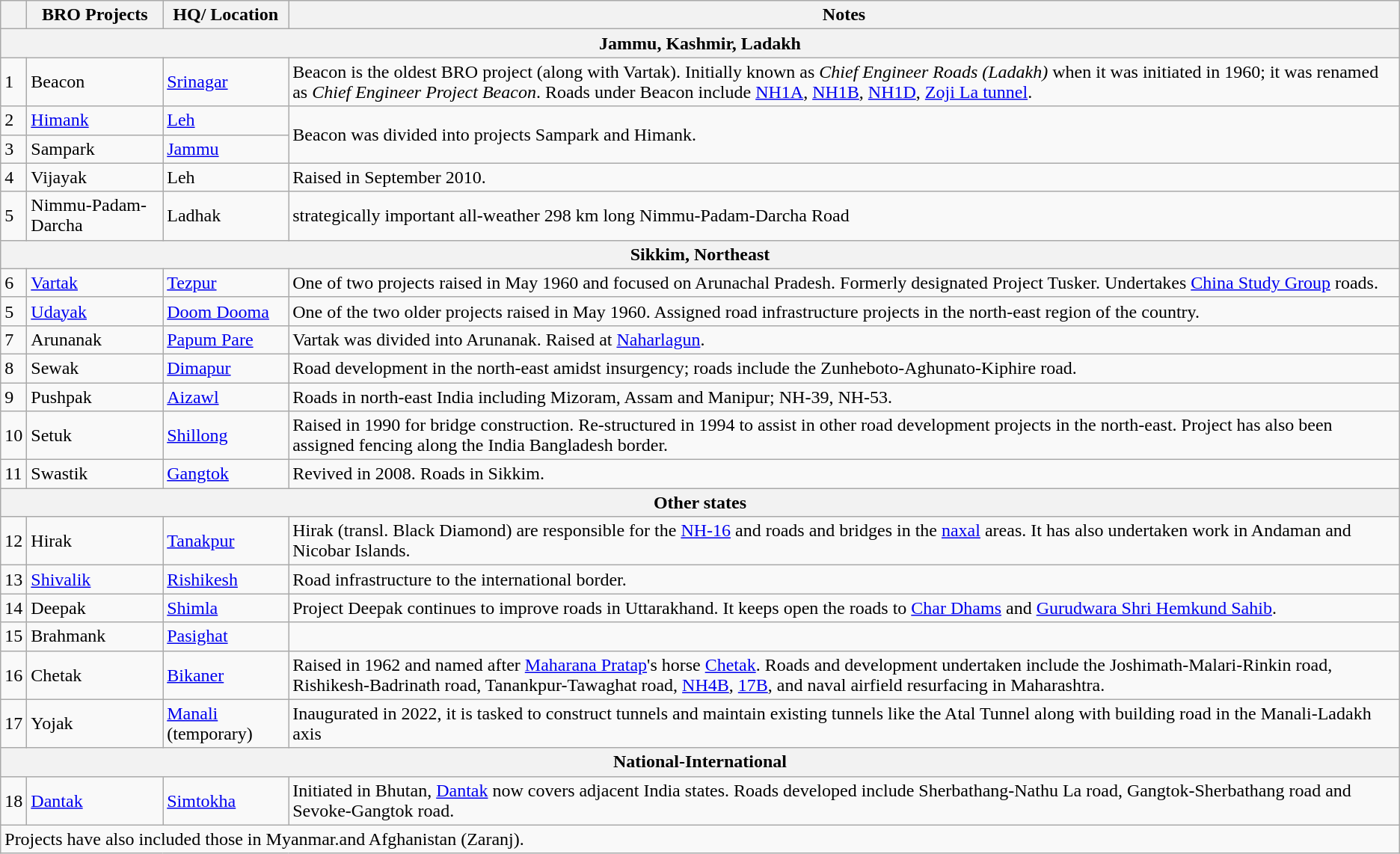<table class="wikitable">
<tr>
<th></th>
<th>BRO Projects</th>
<th>HQ/ Location</th>
<th>Notes</th>
</tr>
<tr>
<th colspan="4">Jammu, Kashmir, Ladakh</th>
</tr>
<tr>
<td>1</td>
<td>Beacon</td>
<td><a href='#'>Srinagar</a></td>
<td>Beacon is the oldest BRO project (along with Vartak). Initially known as <em>Chief Engineer Roads (Ladakh)</em> when it was initiated in 1960; it was renamed as <em>Chief Engineer Project Beacon</em>. Roads under Beacon include <a href='#'>NH1A</a>, <a href='#'>NH1B</a>, <a href='#'>NH1D</a>, <a href='#'>Zoji La tunnel</a>.</td>
</tr>
<tr>
<td>2</td>
<td><a href='#'>Himank</a></td>
<td><a href='#'>Leh</a></td>
<td rowspan="2">Beacon was divided into projects Sampark and Himank.</td>
</tr>
<tr>
<td>3</td>
<td>Sampark</td>
<td><a href='#'>Jammu</a></td>
</tr>
<tr>
<td>4</td>
<td>Vijayak</td>
<td>Leh</td>
<td>Raised in September 2010.</td>
</tr>
<tr>
<td>5</td>
<td>Nimmu-Padam-Darcha</td>
<td>Ladhak</td>
<td>strategically important all-weather 298 km long Nimmu-Padam-Darcha Road</td>
</tr>
<tr>
<th colspan="4">Sikkim, Northeast</th>
</tr>
<tr>
<td>6</td>
<td><a href='#'>Vartak</a></td>
<td><a href='#'>Tezpur</a></td>
<td>One of two projects raised in May 1960 and focused on Arunachal Pradesh. Formerly designated Project Tusker. Undertakes <a href='#'>China Study Group</a> roads.</td>
</tr>
<tr>
<td>5</td>
<td><a href='#'>Udayak</a></td>
<td><a href='#'>Doom Dooma</a></td>
<td>One of the two older projects raised in May 1960. Assigned road infrastructure projects in the north-east region of the country.</td>
</tr>
<tr>
<td>7</td>
<td>Arunanak</td>
<td><a href='#'>Papum Pare</a></td>
<td>Vartak was divided into Arunanak. Raised at <a href='#'>Naharlagun</a>.</td>
</tr>
<tr>
<td>8</td>
<td>Sewak</td>
<td><a href='#'>Dimapur</a></td>
<td>Road development in the north-east amidst insurgency; roads include the Zunheboto-Aghunato-Kiphire road.</td>
</tr>
<tr>
<td>9</td>
<td>Pushpak</td>
<td><a href='#'>Aizawl</a></td>
<td>Roads in north-east India including Mizoram, Assam and Manipur; NH-39, NH-53.</td>
</tr>
<tr>
<td>10</td>
<td>Setuk</td>
<td><a href='#'>Shillong</a></td>
<td>Raised in 1990 for bridge construction. Re-structured in 1994 to assist in other road development projects in the north-east. Project has also been assigned fencing along the India Bangladesh border.</td>
</tr>
<tr>
<td>11</td>
<td>Swastik</td>
<td><a href='#'>Gangtok</a></td>
<td>Revived in 2008. Roads in Sikkim.</td>
</tr>
<tr>
<th colspan="4">Other states</th>
</tr>
<tr>
<td>12</td>
<td>Hirak</td>
<td><a href='#'>Tanakpur</a></td>
<td>Hirak (transl. Black Diamond) are responsible for the <a href='#'>NH-16</a> and roads and bridges in the <a href='#'>naxal</a> areas. It has also undertaken work in Andaman and Nicobar Islands.</td>
</tr>
<tr>
<td>13</td>
<td><a href='#'>Shivalik</a></td>
<td><a href='#'>Rishikesh</a></td>
<td>Road infrastructure to the international border.</td>
</tr>
<tr>
<td>14</td>
<td>Deepak</td>
<td><a href='#'>Shimla</a></td>
<td>Project Deepak continues to improve roads in Uttarakhand. It keeps open the roads to <a href='#'>Char Dhams</a> and <a href='#'>Gurudwara Shri Hemkund Sahib</a>.</td>
</tr>
<tr>
<td>15</td>
<td>Brahmank</td>
<td><a href='#'>Pasighat</a></td>
<td></td>
</tr>
<tr>
<td>16</td>
<td>Chetak</td>
<td><a href='#'>Bikaner</a></td>
<td>Raised in 1962 and named after <a href='#'>Maharana Pratap</a>'s horse <a href='#'>Chetak</a>. Roads and development undertaken include the Joshimath-Malari-Rinkin road, Rishikesh-Badrinath road, Tanankpur-Tawaghat road, <a href='#'>NH4B</a>, <a href='#'>17B</a>, and naval airfield resurfacing in Maharashtra.</td>
</tr>
<tr>
<td>17</td>
<td>Yojak</td>
<td><a href='#'>Manali</a> (temporary)</td>
<td>Inaugurated in 2022, it is tasked to construct tunnels and maintain existing tunnels like the Atal Tunnel along with building road in the Manali-Ladakh axis</td>
</tr>
<tr>
<th colspan="4">National-International</th>
</tr>
<tr>
<td>18</td>
<td><a href='#'>Dantak</a></td>
<td><a href='#'>Simtokha</a></td>
<td>Initiated in Bhutan, <a href='#'>Dantak</a> now covers adjacent India states. Roads developed include Sherbathang-Nathu La road, Gangtok-Sherbathang road and Sevoke-Gangtok road.</td>
</tr>
<tr>
<td colspan="4">Projects have also included those in Myanmar.and Afghanistan (Zaranj).</td>
</tr>
</table>
